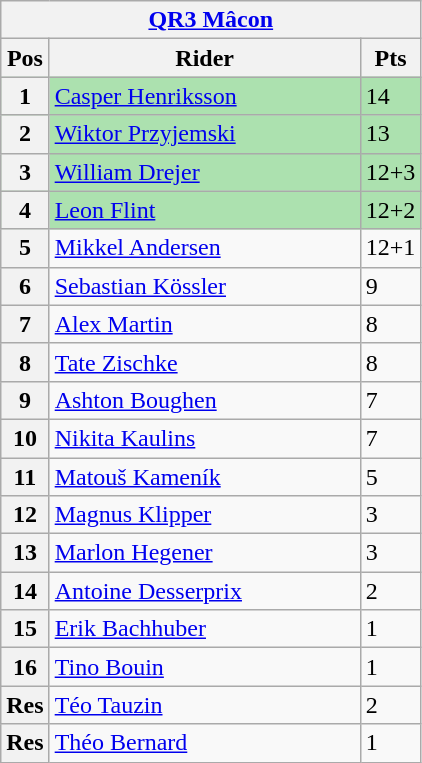<table class="wikitable">
<tr>
<th colspan="3"><a href='#'>QR3 Mâcon</a></th>
</tr>
<tr>
<th width=20>Pos</th>
<th width=200>Rider</th>
<th width=20>Pts</th>
</tr>
<tr style="background:#ACE1AF;">
<th>1</th>
<td> <a href='#'>Casper Henriksson</a></td>
<td>14</td>
</tr>
<tr style="background:#ACE1AF;">
<th>2</th>
<td> <a href='#'>Wiktor Przyjemski</a></td>
<td>13</td>
</tr>
<tr style="background:#ACE1AF;">
<th>3</th>
<td> <a href='#'>William Drejer</a></td>
<td>12+3</td>
</tr>
<tr style="background:#ACE1AF;">
<th>4</th>
<td> <a href='#'>Leon Flint</a></td>
<td>12+2</td>
</tr>
<tr>
<th>5</th>
<td> <a href='#'>Mikkel Andersen</a></td>
<td>12+1</td>
</tr>
<tr>
<th>6</th>
<td> <a href='#'>Sebastian Kössler</a></td>
<td>9</td>
</tr>
<tr>
<th>7</th>
<td> <a href='#'>Alex Martin</a></td>
<td>8</td>
</tr>
<tr>
<th>8</th>
<td> <a href='#'>Tate Zischke</a></td>
<td>8</td>
</tr>
<tr>
<th>9</th>
<td> <a href='#'>Ashton Boughen</a></td>
<td>7</td>
</tr>
<tr>
<th>10</th>
<td> <a href='#'>Nikita Kaulins</a></td>
<td>7</td>
</tr>
<tr>
<th>11</th>
<td> <a href='#'>Matouš Kameník</a></td>
<td>5</td>
</tr>
<tr>
<th>12</th>
<td> <a href='#'>Magnus Klipper</a></td>
<td>3</td>
</tr>
<tr>
<th>13</th>
<td> <a href='#'>Marlon Hegener</a></td>
<td>3</td>
</tr>
<tr>
<th>14</th>
<td> <a href='#'>Antoine Desserprix</a></td>
<td>2</td>
</tr>
<tr>
<th>15</th>
<td> <a href='#'>Erik Bachhuber</a></td>
<td>1</td>
</tr>
<tr>
<th>16</th>
<td> <a href='#'>Tino Bouin</a></td>
<td>1</td>
</tr>
<tr>
<th>Res</th>
<td> <a href='#'>Téo Tauzin</a></td>
<td>2</td>
</tr>
<tr>
<th>Res</th>
<td> <a href='#'>Théo Bernard</a></td>
<td>1</td>
</tr>
</table>
